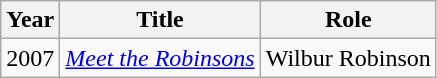<table class="wikitable">
<tr>
<th>Year</th>
<th>Title</th>
<th>Role</th>
</tr>
<tr>
<td>2007</td>
<td><em><a href='#'>Meet the Robinsons</a></em></td>
<td>Wilbur Robinson</td>
</tr>
</table>
